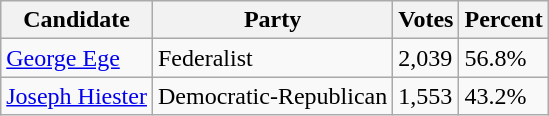<table class=wikitable>
<tr>
<th>Candidate</th>
<th>Party</th>
<th>Votes</th>
<th>Percent</th>
</tr>
<tr>
<td><a href='#'>George Ege</a></td>
<td>Federalist</td>
<td>2,039</td>
<td>56.8%</td>
</tr>
<tr>
<td><a href='#'>Joseph Hiester</a></td>
<td>Democratic-Republican</td>
<td>1,553</td>
<td>43.2%</td>
</tr>
</table>
